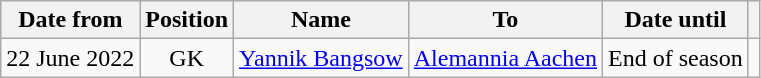<table class="wikitable" style="text-align:center;">
<tr>
<th>Date from</th>
<th>Position</th>
<th>Name</th>
<th>To</th>
<th>Date until</th>
<th></th>
</tr>
<tr>
<td>22 June 2022</td>
<td>GK</td>
<td><a href='#'>Yannik Bangsow</a></td>
<td><a href='#'>Alemannia Aachen</a></td>
<td>End of season</td>
<td></td>
</tr>
</table>
